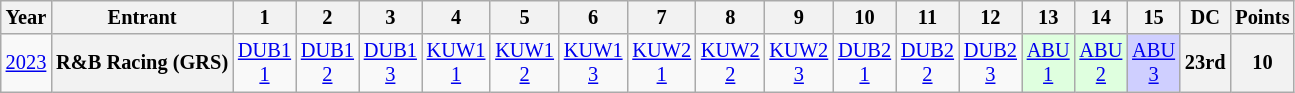<table class="wikitable" style="text-align:center; font-size:85%;">
<tr>
<th>Year</th>
<th>Entrant</th>
<th>1</th>
<th>2</th>
<th>3</th>
<th>4</th>
<th>5</th>
<th>6</th>
<th>7</th>
<th>8</th>
<th>9</th>
<th>10</th>
<th>11</th>
<th>12</th>
<th>13</th>
<th>14</th>
<th>15</th>
<th>DC</th>
<th>Points</th>
</tr>
<tr>
<td><a href='#'>2023</a></td>
<th nowrap>R&B Racing (GRS)</th>
<td><a href='#'>DUB1<br>1</a></td>
<td><a href='#'>DUB1<br>2</a></td>
<td><a href='#'>DUB1<br>3</a></td>
<td><a href='#'>KUW1<br>1</a></td>
<td><a href='#'>KUW1<br>2</a></td>
<td><a href='#'>KUW1<br>3</a></td>
<td><a href='#'>KUW2<br>1</a></td>
<td><a href='#'>KUW2<br>2</a></td>
<td><a href='#'>KUW2<br>3</a></td>
<td><a href='#'>DUB2<br>1</a></td>
<td><a href='#'>DUB2<br>2</a></td>
<td><a href='#'>DUB2<br>3</a></td>
<td style="background:#DFFFDF"><a href='#'>ABU<br>1</a><br></td>
<td style="background:#DFFFDF"><a href='#'>ABU<br>2</a><br></td>
<td style="background:#CFCFFF"><a href='#'>ABU<br>3</a><br></td>
<th>23rd</th>
<th>10</th>
</tr>
</table>
